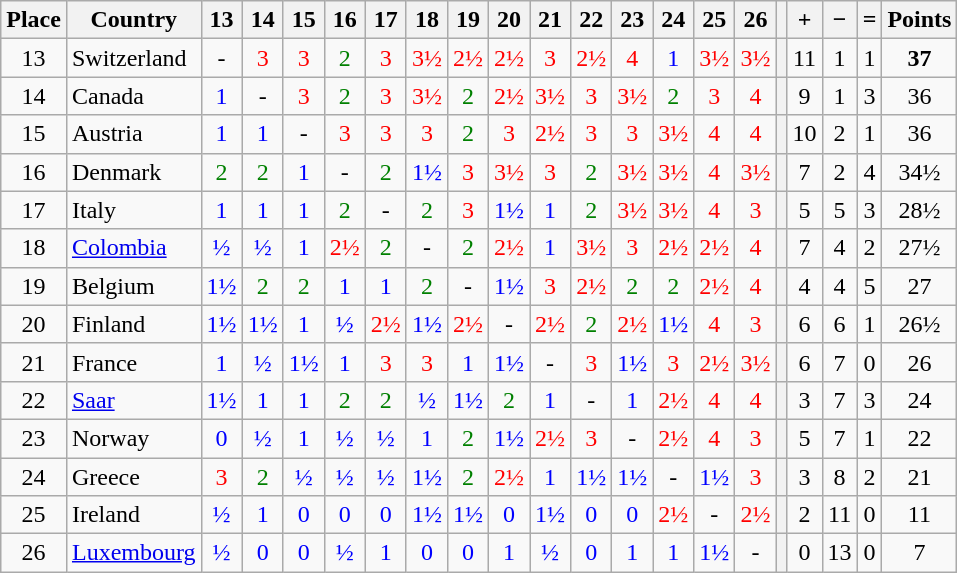<table class="wikitable" style="text-align:center">
<tr>
<th>Place</th>
<th>Country</th>
<th>13</th>
<th>14</th>
<th>15</th>
<th>16</th>
<th>17</th>
<th>18</th>
<th>19</th>
<th>20</th>
<th>21</th>
<th>22</th>
<th>23</th>
<th>24</th>
<th>25</th>
<th>26</th>
<th></th>
<th>+</th>
<th>−</th>
<th>=</th>
<th>Points</th>
</tr>
<tr>
<td>13</td>
<td style="text-align: left">Switzerland</td>
<td>-</td>
<td style="color: red;">3</td>
<td style="color: red;">3</td>
<td style="color: green">2</td>
<td style="color: red;">3</td>
<td style="color: red;">3½</td>
<td style="color: red;">2½</td>
<td style="color: red;">2½</td>
<td style="color: red;">3</td>
<td style="color: red;">2½</td>
<td style="color: red;">4</td>
<td style="color: blue;">1</td>
<td style="color: red;">3½</td>
<td style="color: red;">3½</td>
<th></th>
<td>11</td>
<td>1</td>
<td>1</td>
<td><strong>37</strong></td>
</tr>
<tr>
<td>14</td>
<td style="text-align: left">Canada</td>
<td style="color: blue;">1</td>
<td>-</td>
<td style="color: red;">3</td>
<td style="color: green">2</td>
<td style="color: red;">3</td>
<td style="color: red;">3½</td>
<td style="color: green">2</td>
<td style="color: red;">2½</td>
<td style="color: red;">3½</td>
<td style="color: red;">3</td>
<td style="color: red;">3½</td>
<td style="color: green">2</td>
<td style="color: red;">3</td>
<td style="color: red;">4</td>
<th></th>
<td>9</td>
<td>1</td>
<td>3</td>
<td>36</td>
</tr>
<tr>
<td>15</td>
<td style="text-align: left">Austria</td>
<td style="color: blue;">1</td>
<td style="color: blue;">1</td>
<td>-</td>
<td style="color: red;">3</td>
<td style="color: red;">3</td>
<td style="color: red;">3</td>
<td style="color: green">2</td>
<td style="color: red;">3</td>
<td style="color: red;">2½</td>
<td style="color: red;">3</td>
<td style="color: red;">3</td>
<td style="color: red;">3½</td>
<td style="color: red;">4</td>
<td style="color: red;">4</td>
<th></th>
<td>10</td>
<td>2</td>
<td>1</td>
<td>36</td>
</tr>
<tr>
<td>16</td>
<td style="text-align: left">Denmark</td>
<td style="color: green">2</td>
<td style="color: green">2</td>
<td style="color: blue;">1</td>
<td>-</td>
<td style="color: green">2</td>
<td style="color: blue;">1½</td>
<td style="color: red;">3</td>
<td style="color: red;">3½</td>
<td style="color: red;">3</td>
<td style="color: green">2</td>
<td style="color: red;">3½</td>
<td style="color: red;">3½</td>
<td style="color: red;">4</td>
<td style="color: red;">3½</td>
<th></th>
<td>7</td>
<td>2</td>
<td>4</td>
<td>34½</td>
</tr>
<tr>
<td>17</td>
<td style="text-align: left">Italy</td>
<td style="color: blue;">1</td>
<td style="color: blue;">1</td>
<td style="color: blue;">1</td>
<td style="color: green">2</td>
<td>-</td>
<td style="color: green">2</td>
<td style="color: red;">3</td>
<td style="color: blue;">1½</td>
<td style="color: blue;">1</td>
<td style="color: green">2</td>
<td style="color: red;">3½</td>
<td style="color: red;">3½</td>
<td style="color: red;">4</td>
<td style="color: red;">3</td>
<th></th>
<td>5</td>
<td>5</td>
<td>3</td>
<td>28½</td>
</tr>
<tr>
<td>18</td>
<td style="text-align: left"><a href='#'>Colombia</a></td>
<td style="color: blue;">½</td>
<td style="color: blue;">½</td>
<td style="color: blue;">1</td>
<td style="color: red;">2½</td>
<td style="color: green">2</td>
<td>-</td>
<td style="color: green">2</td>
<td style="color: red;">2½</td>
<td style="color: blue;">1</td>
<td style="color: red;">3½</td>
<td style="color: red;">3</td>
<td style="color: red;">2½</td>
<td style="color: red;">2½</td>
<td style="color: red;">4</td>
<th></th>
<td>7</td>
<td>4</td>
<td>2</td>
<td>27½</td>
</tr>
<tr>
<td>19</td>
<td style="text-align: left">Belgium</td>
<td style="color: blue;">1½</td>
<td style="color: green">2</td>
<td style="color: green">2</td>
<td style="color: blue;">1</td>
<td style="color: blue;">1</td>
<td style="color: green">2</td>
<td>-</td>
<td style="color: blue;">1½</td>
<td style="color: red;">3</td>
<td style="color: red;">2½</td>
<td style="color: green">2</td>
<td style="color: green">2</td>
<td style="color: red;">2½</td>
<td style="color: red;">4</td>
<th></th>
<td>4</td>
<td>4</td>
<td>5</td>
<td>27</td>
</tr>
<tr>
<td>20</td>
<td style="text-align: left">Finland</td>
<td style="color: blue;">1½</td>
<td style="color: blue;">1½</td>
<td style="color: blue;">1</td>
<td style="color: blue;">½</td>
<td style="color: red;">2½</td>
<td style="color: blue;">1½</td>
<td style="color: red;">2½</td>
<td>-</td>
<td style="color: red;">2½</td>
<td style="color: green">2</td>
<td style="color: red;">2½</td>
<td style="color: blue;">1½</td>
<td style="color: red;">4</td>
<td style="color: red;">3</td>
<th></th>
<td>6</td>
<td>6</td>
<td>1</td>
<td>26½</td>
</tr>
<tr>
<td>21</td>
<td style="text-align: left">France</td>
<td style="color: blue;">1</td>
<td style="color: blue;">½</td>
<td style="color: blue;">1½</td>
<td style="color: blue;">1</td>
<td style="color: red;">3</td>
<td style="color: red;">3</td>
<td style="color: blue;">1</td>
<td style="color: blue;">1½</td>
<td>-</td>
<td style="color: red;">3</td>
<td style="color: blue;">1½</td>
<td style="color: red;">3</td>
<td style="color: red;">2½</td>
<td style="color: red;">3½</td>
<th></th>
<td>6</td>
<td>7</td>
<td>0</td>
<td>26</td>
</tr>
<tr>
<td>22</td>
<td style="text-align: left"><a href='#'>Saar</a></td>
<td style="color: blue;">1½</td>
<td style="color: blue;">1</td>
<td style="color: blue;">1</td>
<td style="color: green">2</td>
<td style="color: green">2</td>
<td style="color: blue;">½</td>
<td style="color: blue;">1½</td>
<td style="color: green">2</td>
<td style="color: blue;">1</td>
<td>-</td>
<td style="color: blue;">1</td>
<td style="color: red;">2½</td>
<td style="color: red;">4</td>
<td style="color: red;">4</td>
<th></th>
<td>3</td>
<td>7</td>
<td>3</td>
<td>24</td>
</tr>
<tr>
<td>23</td>
<td style="text-align: left">Norway</td>
<td style="color: blue;">0</td>
<td style="color: blue;">½</td>
<td style="color: blue;">1</td>
<td style="color: blue;">½</td>
<td style="color: blue;">½</td>
<td style="color: blue;">1</td>
<td style="color: green">2</td>
<td style="color: blue;">1½</td>
<td style="color: red;">2½</td>
<td style="color: red;">3</td>
<td>-</td>
<td style="color: red;">2½</td>
<td style="color: red;">4</td>
<td style="color: red;">3</td>
<th></th>
<td>5</td>
<td>7</td>
<td>1</td>
<td>22</td>
</tr>
<tr>
<td>24</td>
<td style="text-align: left">Greece</td>
<td style="color: red;">3</td>
<td style="color: green">2</td>
<td style="color: blue;">½</td>
<td style="color: blue;">½</td>
<td style="color: blue;">½</td>
<td style="color: blue;">1½</td>
<td style="color: green">2</td>
<td style="color: red;">2½</td>
<td style="color: blue;">1</td>
<td style="color: blue;">1½</td>
<td style="color: blue;">1½</td>
<td>-</td>
<td style="color: blue;">1½</td>
<td style="color: red;">3</td>
<th></th>
<td>3</td>
<td>8</td>
<td>2</td>
<td>21</td>
</tr>
<tr>
<td>25</td>
<td style="text-align: left">Ireland</td>
<td style="color: blue;">½</td>
<td style="color: blue;">1</td>
<td style="color: blue;">0</td>
<td style="color: blue;">0</td>
<td style="color: blue;">0</td>
<td style="color: blue;">1½</td>
<td style="color: blue;">1½</td>
<td style="color: blue;">0</td>
<td style="color: blue;">1½</td>
<td style="color: blue;">0</td>
<td style="color: blue;">0</td>
<td style="color: red;">2½</td>
<td>-</td>
<td style="color: red;">2½</td>
<th></th>
<td>2</td>
<td>11</td>
<td>0</td>
<td>11</td>
</tr>
<tr>
<td>26</td>
<td style="text-align: left"><a href='#'>Luxembourg</a></td>
<td style="color: blue;">½</td>
<td style="color: blue;">0</td>
<td style="color: blue;">0</td>
<td style="color: blue;">½</td>
<td style="color: blue;">1</td>
<td style="color: blue;">0</td>
<td style="color: blue;">0</td>
<td style="color: blue;">1</td>
<td style="color: blue;">½</td>
<td style="color: blue;">0</td>
<td style="color: blue;">1</td>
<td style="color: blue;">1</td>
<td style="color: blue;">1½</td>
<td>-</td>
<th></th>
<td>0</td>
<td>13</td>
<td>0</td>
<td>7</td>
</tr>
</table>
